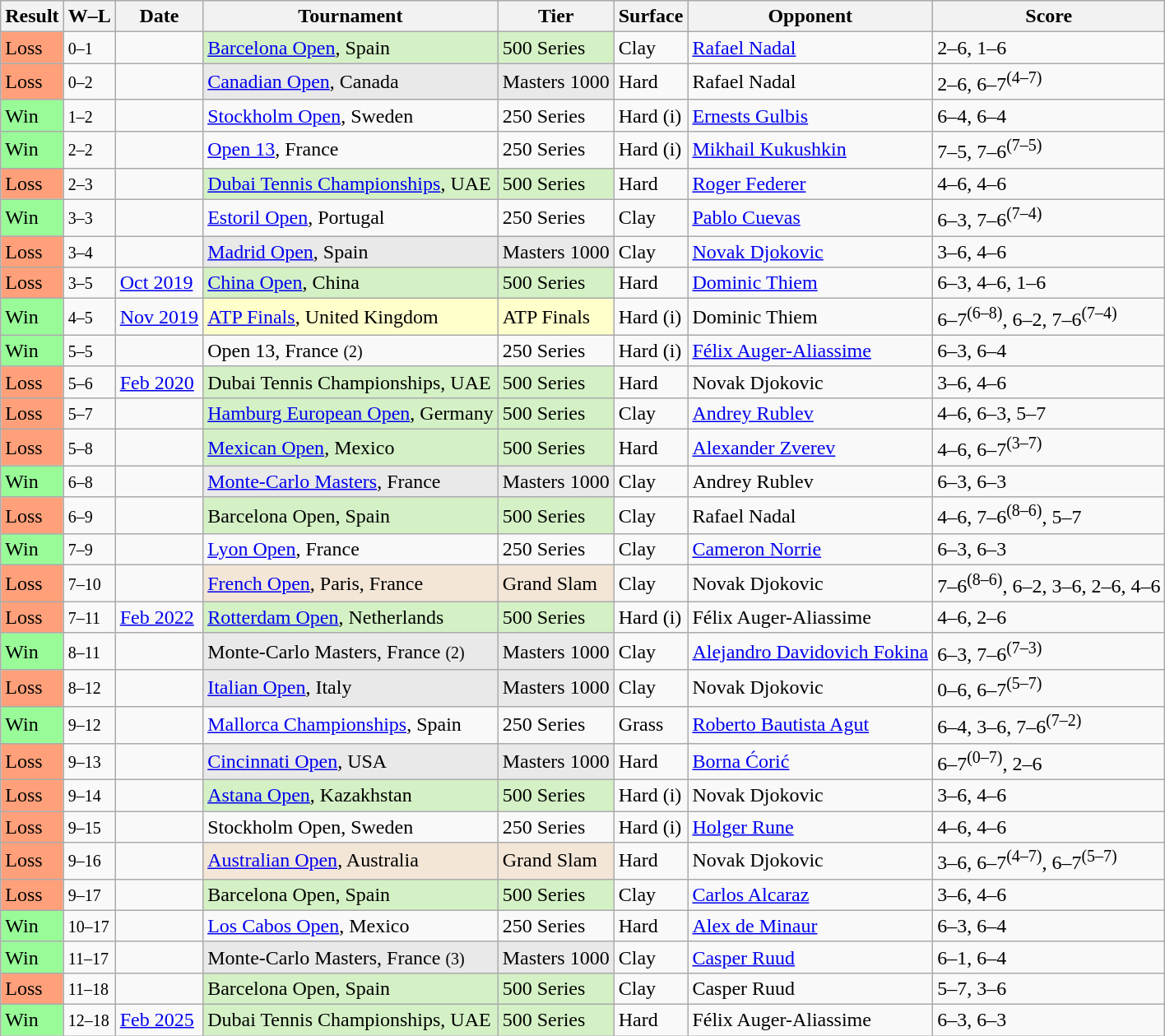<table class="sortable wikitable">
<tr>
<th>Result</th>
<th class=unsortable>W–L</th>
<th>Date</th>
<th>Tournament</th>
<th>Tier</th>
<th>Surface</th>
<th>Opponent</th>
<th class=unsortable>Score</th>
</tr>
<tr>
<td bgcolor=ffa07a>Loss</td>
<td><small>0–1</small></td>
<td><a href='#'></a></td>
<td bgcolor=d4f1c5><a href='#'>Barcelona Open</a>, Spain</td>
<td bgcolor=d4f1c5>500 Series</td>
<td>Clay</td>
<td> <a href='#'>Rafael Nadal</a></td>
<td>2–6, 1–6</td>
</tr>
<tr>
<td bgcolor=ffa07a>Loss</td>
<td><small>0–2</small></td>
<td><a href='#'></a></td>
<td bgcolor=e9e9e9><a href='#'>Canadian Open</a>, Canada</td>
<td bgcolor=e9e9e9>Masters 1000</td>
<td>Hard</td>
<td> Rafael Nadal</td>
<td>2–6, 6–7<sup>(4–7)</sup></td>
</tr>
<tr>
<td bgcolor=98fb98>Win</td>
<td><small>1–2</small></td>
<td><a href='#'></a></td>
<td><a href='#'>Stockholm Open</a>, Sweden</td>
<td>250 Series</td>
<td>Hard (i)</td>
<td> <a href='#'>Ernests Gulbis</a></td>
<td>6–4, 6–4</td>
</tr>
<tr>
<td bgcolor=98fb98>Win</td>
<td><small>2–2</small></td>
<td><a href='#'></a></td>
<td><a href='#'>Open 13</a>, France</td>
<td>250 Series</td>
<td>Hard (i)</td>
<td> <a href='#'>Mikhail Kukushkin</a></td>
<td>7–5, 7–6<sup>(7–5)</sup></td>
</tr>
<tr>
<td bgcolor=ffa07a>Loss</td>
<td><small>2–3</small></td>
<td><a href='#'></a></td>
<td bgcolor=d4f1c5><a href='#'>Dubai Tennis Championships</a>, UAE</td>
<td bgcolor=d4f1c5>500 Series</td>
<td>Hard</td>
<td> <a href='#'>Roger Federer</a></td>
<td>4–6, 4–6</td>
</tr>
<tr>
<td bgcolor=98fb98>Win</td>
<td><small>3–3</small></td>
<td><a href='#'></a></td>
<td><a href='#'>Estoril Open</a>, Portugal</td>
<td>250 Series</td>
<td>Clay</td>
<td> <a href='#'>Pablo Cuevas</a></td>
<td>6–3, 7–6<sup>(7–4)</sup></td>
</tr>
<tr>
<td bgcolor=ffa07a>Loss</td>
<td><small>3–4</small></td>
<td><a href='#'></a></td>
<td bgcolor=e9e9e9><a href='#'>Madrid Open</a>, Spain</td>
<td bgcolor=e9e9e9>Masters 1000</td>
<td>Clay</td>
<td> <a href='#'>Novak Djokovic</a></td>
<td>3–6, 4–6</td>
</tr>
<tr>
<td bgcolor=ffa07a>Loss</td>
<td><small>3–5</small></td>
<td><a href='#'>Oct 2019</a></td>
<td bgcolor=d4f1c5><a href='#'>China Open</a>, China</td>
<td bgcolor=d4f1c5>500 Series</td>
<td>Hard</td>
<td> <a href='#'>Dominic Thiem</a></td>
<td>6–3, 4–6, 1–6</td>
</tr>
<tr>
<td bgcolor=98fb98>Win</td>
<td><small>4–5</small></td>
<td><a href='#'>Nov 2019</a></td>
<td bgcolor=ffffcc><a href='#'>ATP Finals</a>, United Kingdom</td>
<td bgcolor=ffffcc>ATP Finals</td>
<td>Hard (i)</td>
<td> Dominic Thiem</td>
<td>6–7<sup>(6–8)</sup>, 6–2, 7–6<sup>(7–4)</sup></td>
</tr>
<tr>
<td bgcolor=98fb98>Win</td>
<td><small>5–5</small></td>
<td><a href='#'></a></td>
<td>Open 13, France <small>(2)</small></td>
<td>250 Series</td>
<td>Hard (i)</td>
<td> <a href='#'>Félix Auger-Aliassime</a></td>
<td>6–3, 6–4</td>
</tr>
<tr>
<td bgcolor=ffa07a>Loss</td>
<td><small>5–6</small></td>
<td><a href='#'>Feb 2020</a></td>
<td bgcolor=d4f1c5>Dubai Tennis Championships, UAE</td>
<td bgcolor=d4f1c5>500 Series</td>
<td>Hard</td>
<td> Novak Djokovic</td>
<td>3–6, 4–6</td>
</tr>
<tr>
<td bgcolor=ffa07a>Loss</td>
<td><small>5–7</small></td>
<td><a href='#'></a></td>
<td bgcolor=d4f1c5><a href='#'>Hamburg European Open</a>, Germany</td>
<td bgcolor=d4f1c5>500 Series</td>
<td>Clay</td>
<td> <a href='#'>Andrey Rublev</a></td>
<td>4–6, 6–3, 5–7</td>
</tr>
<tr>
<td bgcolor=ffa07a>Loss</td>
<td><small>5–8</small></td>
<td><a href='#'></a></td>
<td bgcolor=d4f1c5><a href='#'>Mexican Open</a>, Mexico</td>
<td bgcolor=d4f1c5>500 Series</td>
<td>Hard</td>
<td> <a href='#'>Alexander Zverev</a></td>
<td>4–6, 6–7<sup>(3–7)</sup></td>
</tr>
<tr>
<td bgcolor=98fb98>Win</td>
<td><small>6–8</small></td>
<td><a href='#'></a></td>
<td bgcolor=e9e9e9><a href='#'>Monte-Carlo Masters</a>, France</td>
<td bgcolor=e9e9e9>Masters 1000</td>
<td>Clay</td>
<td> Andrey Rublev</td>
<td>6–3, 6–3</td>
</tr>
<tr>
<td bgcolor=ffa07a>Loss</td>
<td><small>6–9</small></td>
<td><a href='#'></a></td>
<td bgcolor=d4f1c5>Barcelona Open, Spain</td>
<td bgcolor=d4f1c5>500 Series</td>
<td>Clay</td>
<td> Rafael Nadal</td>
<td>4–6, 7–6<sup>(8–6)</sup>, 5–7</td>
</tr>
<tr>
<td bgcolor=98fb98>Win</td>
<td><small>7–9</small></td>
<td><a href='#'></a></td>
<td><a href='#'>Lyon Open</a>, France</td>
<td>250 Series</td>
<td>Clay</td>
<td> <a href='#'>Cameron Norrie</a></td>
<td>6–3, 6–3</td>
</tr>
<tr>
<td bgcolor=ffa07a>Loss</td>
<td><small>7–10</small></td>
<td><a href='#'></a></td>
<td bgcolor=f3e6d7><a href='#'>French Open</a>, Paris, France</td>
<td bgcolor=f3e6d7>Grand Slam</td>
<td>Clay</td>
<td> Novak Djokovic</td>
<td>7–6<sup>(8–6)</sup>, 6–2, 3–6, 2–6, 4–6</td>
</tr>
<tr>
<td bgcolor=ffa07a>Loss</td>
<td><small>7–11</small></td>
<td><a href='#'>Feb 2022</a></td>
<td bgcolor=d4f1c5><a href='#'>Rotterdam Open</a>, Netherlands</td>
<td bgcolor=d4f1c5>500 Series</td>
<td>Hard (i)</td>
<td> Félix Auger-Aliassime</td>
<td>4–6, 2–6</td>
</tr>
<tr>
<td bgcolor=98fb98>Win</td>
<td><small>8–11</small></td>
<td><a href='#'></a></td>
<td bgcolor=e9e9e9>Monte-Carlo Masters, France <small>(2)</small></td>
<td bgcolor=e9e9e9>Masters 1000</td>
<td>Clay</td>
<td> <a href='#'>Alejandro Davidovich Fokina</a></td>
<td>6–3, 7–6<sup>(7–3)</sup></td>
</tr>
<tr>
<td bgcolor=ffa07a>Loss</td>
<td><small>8–12</small></td>
<td><a href='#'></a></td>
<td bgcolor=e9e9e9><a href='#'>Italian Open</a>, Italy</td>
<td bgcolor=e9e9e9>Masters 1000</td>
<td>Clay</td>
<td> Novak Djokovic</td>
<td>0–6, 6–7<sup>(5–7)</sup></td>
</tr>
<tr>
<td bgcolor=98fb98>Win</td>
<td><small>9–12</small></td>
<td><a href='#'></a></td>
<td><a href='#'>Mallorca Championships</a>, Spain</td>
<td>250 Series</td>
<td>Grass</td>
<td> <a href='#'>Roberto Bautista Agut</a></td>
<td>6–4, 3–6, 7–6<sup>(7–2)</sup></td>
</tr>
<tr>
<td bgcolor=ffa07a>Loss</td>
<td><small>9–13</small></td>
<td><a href='#'></a></td>
<td bgcolor=e9e9e9><a href='#'>Cincinnati Open</a>, USA</td>
<td bgcolor=e9e9e9>Masters 1000</td>
<td>Hard</td>
<td> <a href='#'>Borna Ćorić</a></td>
<td>6–7<sup>(0–7)</sup>, 2–6</td>
</tr>
<tr>
<td bgcolor=ffa07a>Loss</td>
<td><small>9–14</small></td>
<td><a href='#'></a></td>
<td bgcolor=d4f1c5><a href='#'>Astana Open</a>, Kazakhstan</td>
<td bgcolor=d4f1c5>500 Series</td>
<td>Hard (i)</td>
<td> Novak Djokovic</td>
<td>3–6, 4–6</td>
</tr>
<tr>
<td bgcolor=ffa07a>Loss</td>
<td><small>9–15</small></td>
<td><a href='#'></a></td>
<td>Stockholm Open, Sweden</td>
<td>250 Series</td>
<td>Hard (i)</td>
<td align=left> <a href='#'>Holger Rune</a></td>
<td>4–6, 4–6</td>
</tr>
<tr>
<td bgcolor=ffa07a>Loss</td>
<td><small>9–16</small></td>
<td><a href='#'></a></td>
<td bgcolor=f3e6d7><a href='#'>Australian Open</a>, Australia</td>
<td bgcolor=f3e6d7>Grand Slam</td>
<td>Hard</td>
<td> Novak Djokovic</td>
<td>3–6, 6–7<sup>(4–7)</sup>, 6–7<sup>(5–7)</sup></td>
</tr>
<tr>
<td bgcolor=ffa07a>Loss</td>
<td><small>9–17</small></td>
<td><a href='#'></a></td>
<td bgcolor=d4f1c5>Barcelona Open, Spain</td>
<td bgcolor=d4f1c5>500 Series</td>
<td>Clay</td>
<td> <a href='#'>Carlos Alcaraz</a></td>
<td>3–6, 4–6</td>
</tr>
<tr>
<td bgcolor=98fb98>Win</td>
<td><small>10–17</small></td>
<td><a href='#'></a></td>
<td><a href='#'>Los Cabos Open</a>, Mexico</td>
<td>250 Series</td>
<td>Hard</td>
<td> <a href='#'>Alex de Minaur</a></td>
<td>6–3, 6–4</td>
</tr>
<tr>
<td bgcolor=98fb98>Win</td>
<td><small>11–17</small></td>
<td><a href='#'></a></td>
<td bgcolor=e9e9e9>Monte-Carlo Masters, France <small>(3)</small></td>
<td bgcolor=e9e9e9>Masters 1000</td>
<td>Clay</td>
<td> <a href='#'>Casper Ruud</a></td>
<td>6–1, 6–4</td>
</tr>
<tr>
<td bgcolor=ffa07a>Loss</td>
<td><small>11–18</small></td>
<td><a href='#'></a></td>
<td bgcolor=d4f1c5>Barcelona Open, Spain</td>
<td bgcolor=d4f1c5>500 Series</td>
<td>Clay</td>
<td> Casper Ruud</td>
<td>5–7, 3–6</td>
</tr>
<tr>
<td bgcolor=98fb98>Win</td>
<td><small>12–18</small></td>
<td><a href='#'>Feb 2025</a></td>
<td bgcolor=d4f1c5>Dubai Tennis Championships, UAE</td>
<td bgcolor=d4f1c5>500 Series</td>
<td>Hard</td>
<td> Félix Auger-Aliassime</td>
<td>6–3, 6–3</td>
</tr>
</table>
